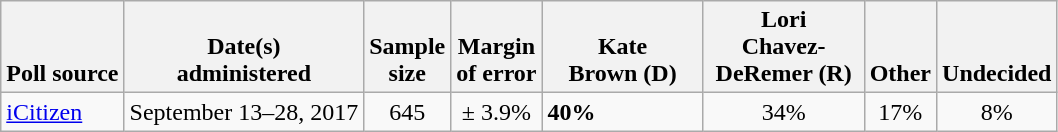<table class="wikitable">
<tr valign=bottom>
<th>Poll source</th>
<th>Date(s)<br>administered</th>
<th>Sample<br>size</th>
<th>Margin<br>of error</th>
<th style="width:100px;">Kate<br>Brown (D)</th>
<th style="width:100px;">Lori<br>Chavez-DeRemer (R)</th>
<th>Other</th>
<th>Undecided</th>
</tr>
<tr>
<td><a href='#'>iCitizen</a></td>
<td align=center>September 13–28, 2017</td>
<td align=center>645</td>
<td align=center>± 3.9%</td>
<td><strong>40%</strong></td>
<td align=center>34%</td>
<td align=center>17%</td>
<td align=center>8%</td>
</tr>
</table>
